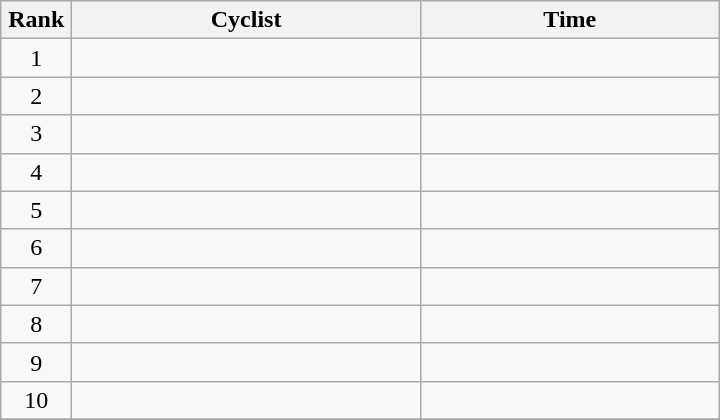<table class="wikitable" style="width:30em;margin-bottom:0;">
<tr>
<th>Rank</th>
<th>Cyclist</th>
<th>Time</th>
</tr>
<tr>
<td style="width:40px; text-align:center;">1</td>
<td style="width:225px;"></td>
<td align="right"></td>
</tr>
<tr>
<td style="text-align:center;">2</td>
<td></td>
<td align="right"></td>
</tr>
<tr>
<td style="text-align:center;">3</td>
<td></td>
<td align="right"></td>
</tr>
<tr>
<td style="text-align:center;">4</td>
<td></td>
<td align="right"></td>
</tr>
<tr>
<td style="text-align:center;">5</td>
<td></td>
<td align="right"></td>
</tr>
<tr>
<td style="text-align:center;">6</td>
<td></td>
<td align="right"></td>
</tr>
<tr>
<td style="text-align:center;">7</td>
<td></td>
<td align="right"></td>
</tr>
<tr>
<td style="text-align:center;">8</td>
<td></td>
<td align="right"></td>
</tr>
<tr>
<td style="text-align:center;">9</td>
<td></td>
<td align="right"></td>
</tr>
<tr>
<td style="text-align:center;">10</td>
<td></td>
<td align="right"></td>
</tr>
<tr>
</tr>
</table>
